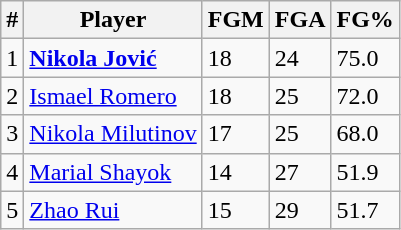<table class=wikitable width=auto>
<tr>
<th>#</th>
<th>Player</th>
<th>FGM</th>
<th>FGA</th>
<th>FG%</th>
</tr>
<tr>
<td>1</td>
<td> <strong><a href='#'>Nikola Jović</a></strong></td>
<td>18</td>
<td>24</td>
<td>75.0</td>
</tr>
<tr>
<td>2</td>
<td> <a href='#'>Ismael Romero</a></td>
<td>18</td>
<td>25</td>
<td>72.0</td>
</tr>
<tr>
<td>3</td>
<td> <a href='#'>Nikola Milutinov</a></td>
<td>17</td>
<td>25</td>
<td>68.0</td>
</tr>
<tr>
<td>4</td>
<td> <a href='#'>Marial Shayok</a></td>
<td>14</td>
<td>27</td>
<td>51.9</td>
</tr>
<tr>
<td>5</td>
<td> <a href='#'>Zhao Rui</a></td>
<td>15</td>
<td>29</td>
<td>51.7</td>
</tr>
</table>
